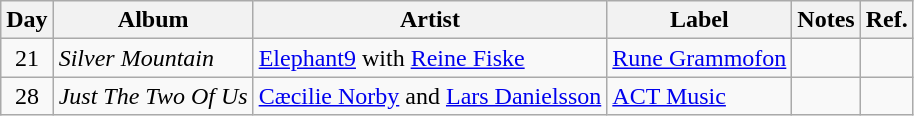<table class="wikitable">
<tr>
<th>Day</th>
<th>Album</th>
<th>Artist</th>
<th>Label</th>
<th>Notes</th>
<th>Ref.</th>
</tr>
<tr>
<td rowspan="1" style="text-align:center;">21</td>
<td><em>Silver Mountain</em></td>
<td><a href='#'>Elephant9</a> with <a href='#'>Reine Fiske</a></td>
<td><a href='#'>Rune Grammofon</a></td>
<td></td>
<td style="text-align:center;"></td>
</tr>
<tr>
<td rowspan="1" style="text-align:center;">28</td>
<td><em>Just The Two Of Us</em></td>
<td><a href='#'>Cæcilie Norby</a> and <a href='#'>Lars Danielsson</a></td>
<td><a href='#'>ACT Music</a></td>
<td></td>
<td style="text-align:center;"></td>
</tr>
</table>
